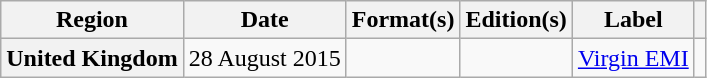<table class="wikitable plainrowheaders">
<tr>
<th scope="col">Region</th>
<th scope="col">Date</th>
<th scope="col">Format(s)</th>
<th scope="col">Edition(s)</th>
<th scope="col">Label</th>
<th scope="col"></th>
</tr>
<tr>
<th scope="row">United Kingdom</th>
<td>28 August 2015</td>
<td></td>
<td></td>
<td><a href='#'>Virgin EMI</a></td>
<td></td>
</tr>
</table>
